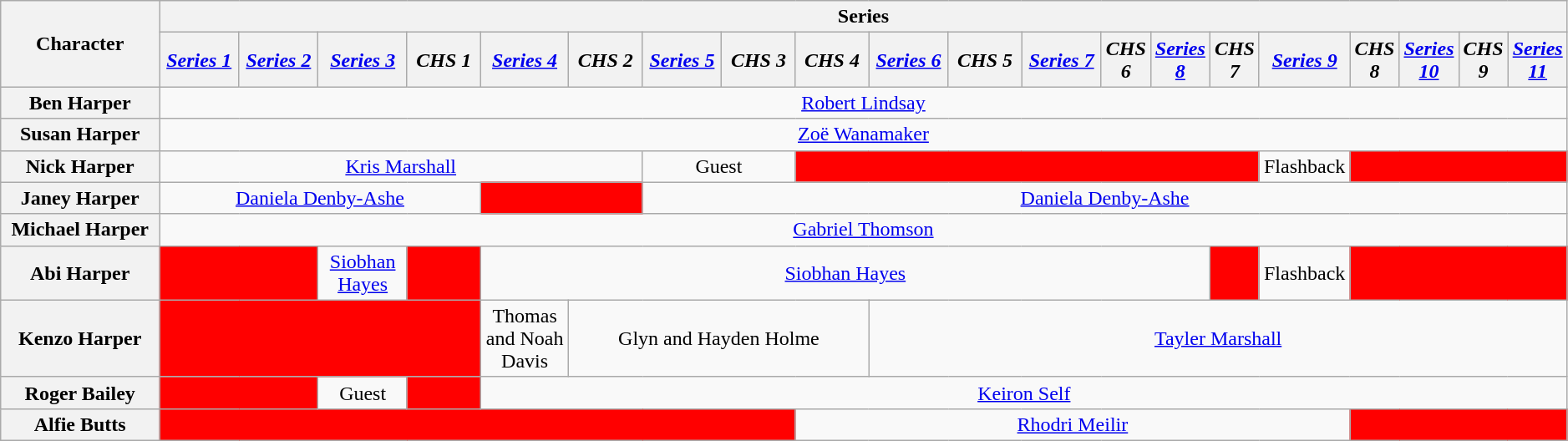<table class="wikitable" style="text-align:center; width:99%;">
<tr>
<th rowspan="2" style="width:16%;">Character</th>
<th colspan="20">Series</th>
</tr>
<tr>
<th style="width:7%;"><em><a href='#'>Series 1</a></em></th>
<th style="width:7%;"><em><a href='#'>Series 2</a></em></th>
<th style="width:7%;"><em><a href='#'>Series 3</a></em></th>
<th style="width:7%;"><em>CHS 1</em></th>
<th style="width:7%;"><em><a href='#'>Series 4</a></em></th>
<th style="width:7%;"><em>CHS 2</em></th>
<th style="width:7%;"><em><a href='#'>Series 5</a></em></th>
<th style="width:7%;"><em>CHS 3</em></th>
<th style="width:7%;"><em>CHS 4</em></th>
<th style="width:7%;"><em><a href='#'>Series 6</a></em></th>
<th style="width:7%;"><em>CHS 5</em></th>
<th style="width:7%;"><em><a href='#'>Series 7</a></em></th>
<th style="width:7%;"><em>CHS 6</em></th>
<th style="width:7%;"><em><a href='#'>Series 8</a></em></th>
<th style="width:7%;"><em>CHS 7</em></th>
<th style="width:7%;"><em><a href='#'>Series 9</a></em></th>
<th style="width:7%;"><em>CHS 8</em></th>
<th style="width:7%;"><em><a href='#'>Series 10</a></em></th>
<th style="width:7%;"><em>CHS 9</em></th>
<th style="width:7%;"><em><a href='#'>Series 11</a></em></th>
</tr>
<tr>
<th>Ben Harper</th>
<td colspan="20"><a href='#'>Robert Lindsay</a></td>
</tr>
<tr>
<th>Susan Harper</th>
<td colspan="20"><a href='#'>Zoë Wanamaker</a></td>
</tr>
<tr>
<th>Nick Harper</th>
<td colspan="6"><a href='#'>Kris Marshall</a></td>
<td colspan="2">Guest</td>
<td colspan="7" style="background:RED;"> </td>
<td>Flashback</td>
<td colspan="4" style="background:RED;"> </td>
</tr>
<tr>
<th>Janey Harper</th>
<td colspan="4"><a href='#'>Daniela Denby-Ashe</a></td>
<td colspan="2" style="background:RED;"> </td>
<td colspan="15"><a href='#'>Daniela Denby-Ashe</a></td>
</tr>
<tr>
<th>Michael Harper</th>
<td colspan="20"><a href='#'>Gabriel Thomson</a></td>
</tr>
<tr>
<th>Abi Harper</th>
<td colspan="2" style="background:RED"> </td>
<td colspan="1"><a href='#'>Siobhan Hayes</a></td>
<td colspan="1" style="background:RED"> </td>
<td colspan="10"><a href='#'>Siobhan Hayes</a></td>
<td style="background:RED;"> </td>
<td>Flashback</td>
<td colspan="4" style="background:RED;"> </td>
</tr>
<tr>
<th>Kenzo Harper</th>
<td colspan="4" style="background:RED;"> </td>
<td colspan="1">Thomas and Noah Davis</td>
<td colspan="4">Glyn and Hayden Holme</td>
<td colspan="11"><a href='#'>Tayler Marshall</a></td>
</tr>
<tr>
<th>Roger Bailey</th>
<td colspan="2" style="background:RED;"> </td>
<td>Guest</td>
<td style="background:RED;"> </td>
<td colspan="16"><a href='#'>Keiron Self</a></td>
</tr>
<tr>
<th>Alfie Butts</th>
<td colspan="8" style="background:RED;"> </td>
<td colspan="8"><a href='#'>Rhodri Meilir</a></td>
<td colspan="4" style="background:RED;"> </td>
</tr>
</table>
